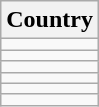<table class="wikitable">
<tr>
<th>Country</th>
</tr>
<tr>
<td></td>
</tr>
<tr>
<td></td>
</tr>
<tr>
<td></td>
</tr>
<tr>
<td></td>
</tr>
<tr>
<td></td>
</tr>
<tr>
<td></td>
</tr>
</table>
